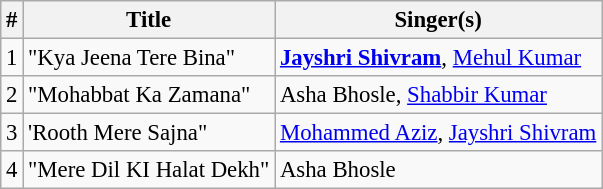<table class="wikitable" style="font-size:95%;">
<tr>
<th>#</th>
<th>Title</th>
<th>Singer(s)</th>
</tr>
<tr>
<td>1</td>
<td>"Kya Jeena Tere Bina"</td>
<td><strong><a href='#'>Jayshri Shivram</a></strong>, <a href='#'>Mehul Kumar</a></td>
</tr>
<tr>
<td>2</td>
<td>"Mohabbat Ka Zamana"</td>
<td>Asha Bhosle, <a href='#'>Shabbir Kumar</a></td>
</tr>
<tr>
<td>3</td>
<td>'Rooth Mere Sajna"</td>
<td><a href='#'>Mohammed Aziz</a>, <a href='#'>Jayshri Shivram</a></td>
</tr>
<tr>
<td>4</td>
<td>"Mere Dil KI Halat Dekh"</td>
<td>Asha Bhosle</td>
</tr>
</table>
